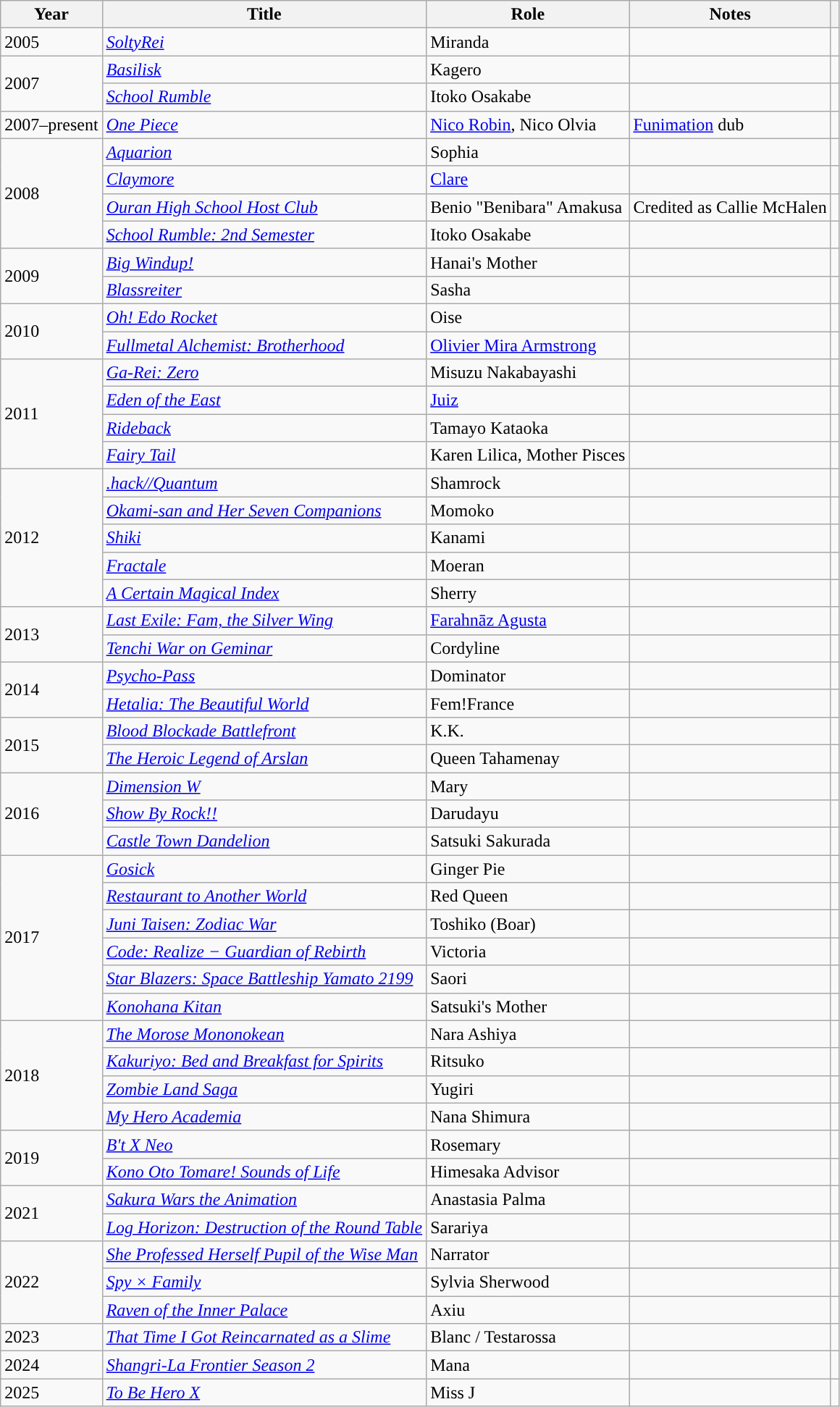<table class="wikitable sortable plainrowheaders">
<tr>
<th>Year</th>
<th>Title</th>
<th>Role</th>
<th class="unsortable">Notes</th>
<th class="unsortable"></th>
</tr>
<tr>
<td>2005</td>
<td><em><a href='#'>SoltyRei</a></em></td>
<td>Miranda</td>
<td></td>
<td></td>
</tr>
<tr>
<td rowspan="2">2007</td>
<td><em><a href='#'>Basilisk</a></em></td>
<td>Kagero</td>
<td></td>
<td></td>
</tr>
<tr>
<td><em><a href='#'>School Rumble</a></em></td>
<td>Itoko Osakabe</td>
<td></td>
<td></td>
</tr>
<tr>
<td>2007–present</td>
<td><em><a href='#'>One Piece</a></em></td>
<td><a href='#'>Nico Robin</a>, Nico Olvia</td>
<td><a href='#'>Funimation</a> dub</td>
<td></td>
</tr>
<tr>
<td rowspan="4">2008</td>
<td><em><a href='#'>Aquarion</a></em></td>
<td>Sophia</td>
<td></td>
<td></td>
</tr>
<tr>
<td><em><a href='#'>Claymore</a></em></td>
<td><a href='#'>Clare</a></td>
<td></td>
<td></td>
</tr>
<tr>
<td><em><a href='#'>Ouran High School Host Club</a></em></td>
<td>Benio "Benibara" Amakusa</td>
<td>Credited as Callie McHalen</td>
<td></td>
</tr>
<tr>
<td><em><a href='#'>School Rumble: 2nd Semester</a></em></td>
<td>Itoko Osakabe</td>
<td></td>
<td></td>
</tr>
<tr>
<td rowspan="2">2009</td>
<td><em><a href='#'>Big Windup!</a></em></td>
<td>Hanai's Mother</td>
<td></td>
<td></td>
</tr>
<tr>
<td><em><a href='#'>Blassreiter</a></em></td>
<td>Sasha</td>
<td></td>
<td></td>
</tr>
<tr>
<td rowspan="2">2010</td>
<td><em><a href='#'>Oh! Edo Rocket</a></em></td>
<td>Oise</td>
<td></td>
<td></td>
</tr>
<tr>
<td><em><a href='#'>Fullmetal Alchemist: Brotherhood</a></em></td>
<td><a href='#'>Olivier Mira Armstrong</a></td>
<td></td>
<td></td>
</tr>
<tr>
<td rowspan="4'">2011</td>
<td><em><a href='#'>Ga-Rei: Zero</a></em></td>
<td>Misuzu Nakabayashi</td>
<td></td>
<td></td>
</tr>
<tr>
<td><em><a href='#'>Eden of the East</a></em></td>
<td><a href='#'>Juiz</a></td>
<td></td>
<td></td>
</tr>
<tr>
<td><em><a href='#'>Rideback</a></em></td>
<td>Tamayo Kataoka</td>
<td></td>
<td></td>
</tr>
<tr>
<td><em><a href='#'>Fairy Tail</a></em></td>
<td>Karen Lilica, Mother Pisces</td>
<td></td>
<td></td>
</tr>
<tr>
<td rowspan="5">2012</td>
<td><em><a href='#'>.hack//Quantum</a></em></td>
<td>Shamrock</td>
<td></td>
<td></td>
</tr>
<tr>
<td><em><a href='#'>Okami-san and Her Seven Companions</a></em></td>
<td>Momoko</td>
<td></td>
<td></td>
</tr>
<tr>
<td><em><a href='#'>Shiki</a></em></td>
<td>Kanami</td>
<td></td>
<td></td>
</tr>
<tr>
<td><em><a href='#'>Fractale</a></em></td>
<td>Moeran</td>
<td></td>
<td></td>
</tr>
<tr>
<td><em><a href='#'>A Certain Magical Index</a></em></td>
<td>Sherry</td>
<td></td>
<td></td>
</tr>
<tr>
<td rowspan="2">2013<br></td>
<td><em><a href='#'>Last Exile: Fam, the Silver Wing</a></em></td>
<td><a href='#'>Farahnāz Agusta</a></td>
<td></td>
<td></td>
</tr>
<tr>
<td><em><a href='#'>Tenchi War on Geminar</a></em></td>
<td>Cordyline</td>
<td></td>
<td></td>
</tr>
<tr>
<td rowspan="2">2014</td>
<td><em><a href='#'>Psycho-Pass</a></em></td>
<td>Dominator</td>
<td></td>
<td></td>
</tr>
<tr>
<td><em><a href='#'>Hetalia: The Beautiful World</a></em></td>
<td>Fem!France</td>
<td></td>
<td></td>
</tr>
<tr>
<td rowspan="2">2015</td>
<td><em><a href='#'>Blood Blockade Battlefront</a></em></td>
<td>K.K.</td>
<td></td>
<td></td>
</tr>
<tr>
<td><em><a href='#'>The Heroic Legend of Arslan</a></em></td>
<td>Queen Tahamenay</td>
<td></td>
<td></td>
</tr>
<tr>
<td rowspan="3">2016</td>
<td><em><a href='#'>Dimension W</a></em></td>
<td>Mary</td>
<td></td>
<td></td>
</tr>
<tr>
<td><em><a href='#'>Show By Rock!!</a></em></td>
<td>Darudayu</td>
<td></td>
<td></td>
</tr>
<tr>
<td><em><a href='#'>Castle Town Dandelion</a></em></td>
<td>Satsuki Sakurada</td>
<td></td>
<td></td>
</tr>
<tr>
<td rowspan="6">2017<br></td>
<td><em><a href='#'>Gosick</a></em></td>
<td>Ginger Pie</td>
<td></td>
<td></td>
</tr>
<tr>
<td><em><a href='#'>Restaurant to Another World</a></em></td>
<td>Red Queen</td>
<td></td>
<td></td>
</tr>
<tr>
<td><em><a href='#'>Juni Taisen: Zodiac War</a></em></td>
<td>Toshiko (Boar)</td>
<td></td>
<td></td>
</tr>
<tr>
<td><em><a href='#'>Code: Realize − Guardian of Rebirth</a></em></td>
<td>Victoria</td>
<td></td>
<td></td>
</tr>
<tr>
<td><em><a href='#'>Star Blazers: Space Battleship Yamato 2199</a></em></td>
<td>Saori</td>
<td></td>
<td></td>
</tr>
<tr>
<td><em><a href='#'>Konohana Kitan</a></em></td>
<td>Satsuki's Mother</td>
<td></td>
<td></td>
</tr>
<tr>
<td rowspan="4">2018<br></td>
<td><em><a href='#'>The Morose Mononokean</a></em></td>
<td>Nara Ashiya</td>
<td></td>
<td></td>
</tr>
<tr>
<td><em><a href='#'>Kakuriyo: Bed and Breakfast for Spirits</a></em></td>
<td>Ritsuko</td>
<td></td>
<td></td>
</tr>
<tr>
<td><em><a href='#'>Zombie Land Saga</a></em></td>
<td>Yugiri</td>
<td></td>
<td></td>
</tr>
<tr>
<td><em><a href='#'>My Hero Academia</a></em></td>
<td>Nana Shimura</td>
<td></td>
<td></td>
</tr>
<tr>
<td rowspan="2">2019</td>
<td><em><a href='#'>B't X Neo</a></em></td>
<td>Rosemary</td>
<td></td>
<td></td>
</tr>
<tr>
<td><em><a href='#'>Kono Oto Tomare! Sounds of Life</a></em></td>
<td>Himesaka Advisor</td>
<td></td>
<td></td>
</tr>
<tr>
<td rowspan="2">2021</td>
<td><em><a href='#'>Sakura Wars the Animation</a></em></td>
<td>Anastasia Palma</td>
<td></td>
<td></td>
</tr>
<tr>
<td><em><a href='#'>Log Horizon: Destruction of the Round Table</a></em></td>
<td>Sarariya</td>
<td></td>
<td></td>
</tr>
<tr>
<td rowspan="3">2022</td>
<td><em><a href='#'>She Professed Herself Pupil of the Wise Man</a></em></td>
<td>Narrator</td>
<td></td>
<td></td>
</tr>
<tr>
<td><em><a href='#'>Spy × Family</a></em></td>
<td>Sylvia Sherwood</td>
<td></td>
<td></td>
</tr>
<tr>
<td><em><a href='#'>Raven of the Inner Palace</a></em></td>
<td>Axiu</td>
<td></td>
<td></td>
</tr>
<tr>
<td rowspan="1">2023</td>
<td><em><a href='#'>That Time I Got Reincarnated as a Slime</a></em></td>
<td>Blanc / Testarossa</td>
<td></td>
<td></td>
</tr>
<tr>
<td>2024</td>
<td><em><a href='#'>Shangri-La Frontier Season 2</a></em></td>
<td>Mana</td>
<td></td>
<td></td>
</tr>
<tr>
<td>2025</td>
<td><em><a href='#'>To Be Hero X</a></em></td>
<td>Miss J</td>
<td></td>
<td></td>
</tr>
</table>
